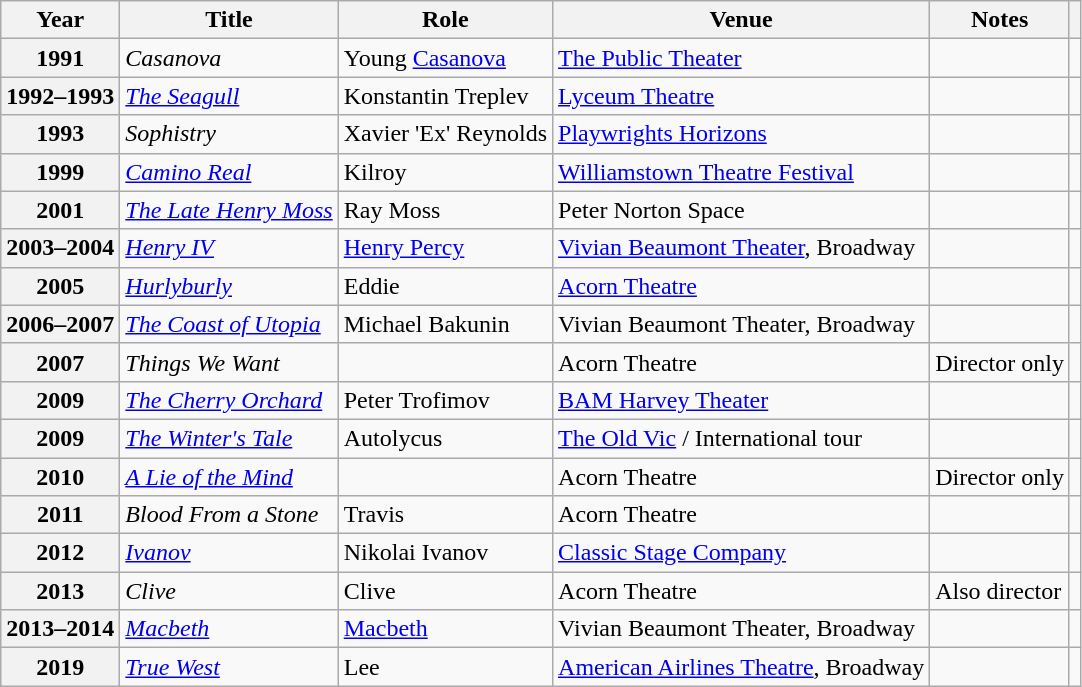<table class="wikitable plainrowheaders sortable" style="margin-right: 0;">
<tr>
<th scope="col">Year</th>
<th scope="col">Title</th>
<th scope="col">Role</th>
<th scope="col">Venue</th>
<th scope="col" class="unsortable">Notes</th>
<th scope="col" class="unsortable"></th>
</tr>
<tr>
<th scope="row">1991</th>
<td><em>Casanova</em></td>
<td>Young <a href='#'>Casanova</a></td>
<td><a href='#'>The Public Theater</a></td>
<td></td>
<td></td>
</tr>
<tr>
<th scope="row">1992–1993</th>
<td><em><a href='#'>The Seagull</a></em></td>
<td>Konstantin Treplev</td>
<td><a href='#'>Lyceum Theatre</a></td>
<td></td>
<td></td>
</tr>
<tr>
<th scope="row">1993</th>
<td><em>Sophistry</em></td>
<td>Xavier 'Ex' Reynolds</td>
<td><a href='#'>Playwrights Horizons</a></td>
<td></td>
<td></td>
</tr>
<tr>
<th scope="row">1999</th>
<td><em><a href='#'>Camino Real</a></em></td>
<td>Kilroy</td>
<td><a href='#'>Williamstown Theatre Festival</a></td>
<td></td>
<td></td>
</tr>
<tr>
<th scope="row">2001</th>
<td><em><a href='#'>The Late Henry Moss</a></em></td>
<td>Ray Moss</td>
<td>Peter Norton Space</td>
<td></td>
<td></td>
</tr>
<tr>
<th scope="row">2003–2004</th>
<td><em><a href='#'>Henry IV</a></em></td>
<td><a href='#'>Henry Percy</a></td>
<td><a href='#'>Vivian Beaumont Theater</a>, Broadway</td>
<td></td>
<td></td>
</tr>
<tr>
<th scope="row">2005</th>
<td><em><a href='#'>Hurlyburly</a></em></td>
<td>Eddie</td>
<td><a href='#'>Acorn Theatre</a></td>
<td></td>
<td></td>
</tr>
<tr>
<th scope="row">2006–2007</th>
<td><em><a href='#'>The Coast of Utopia</a></em></td>
<td>Michael Bakunin</td>
<td>Vivian Beaumont Theater, Broadway</td>
<td></td>
<td></td>
</tr>
<tr>
<th scope="row">2007</th>
<td><em>Things We Want</em></td>
<td style="text-align:center;"></td>
<td>Acorn Theatre</td>
<td>Director only</td>
<td></td>
</tr>
<tr>
<th scope="row">2009</th>
<td><em><a href='#'>The Cherry Orchard</a></em></td>
<td>Peter Trofimov</td>
<td><a href='#'>BAM Harvey Theater</a></td>
<td></td>
<td></td>
</tr>
<tr>
<th scope="row">2009</th>
<td><em><a href='#'>The Winter's Tale</a></em></td>
<td>Autolycus</td>
<td><a href='#'>The Old Vic</a> / International tour</td>
<td></td>
<td></td>
</tr>
<tr>
<th scope="row">2010</th>
<td><em><a href='#'>A Lie of the Mind</a></em></td>
<td style="text-align:center;"></td>
<td>Acorn Theatre</td>
<td>Director only</td>
<td></td>
</tr>
<tr>
<th scope="row">2011</th>
<td><em>Blood From a Stone</em></td>
<td>Travis</td>
<td>Acorn Theatre</td>
<td></td>
<td></td>
</tr>
<tr>
<th scope="row">2012</th>
<td><em><a href='#'>Ivanov</a></em></td>
<td>Nikolai Ivanov</td>
<td><a href='#'>Classic Stage Company</a></td>
<td></td>
<td></td>
</tr>
<tr>
<th scope="row">2013</th>
<td><em>Clive</em></td>
<td>Clive</td>
<td>Acorn Theatre</td>
<td>Also director</td>
<td></td>
</tr>
<tr>
<th scope="row">2013–2014</th>
<td><em><a href='#'>Macbeth</a></em></td>
<td><a href='#'>Macbeth</a></td>
<td>Vivian Beaumont Theater, Broadway</td>
<td></td>
<td></td>
</tr>
<tr>
<th scope="row">2019</th>
<td><em><a href='#'>True West</a></em></td>
<td>Lee</td>
<td><a href='#'>American Airlines Theatre</a>, Broadway</td>
<td></td>
<td></td>
</tr>
</table>
